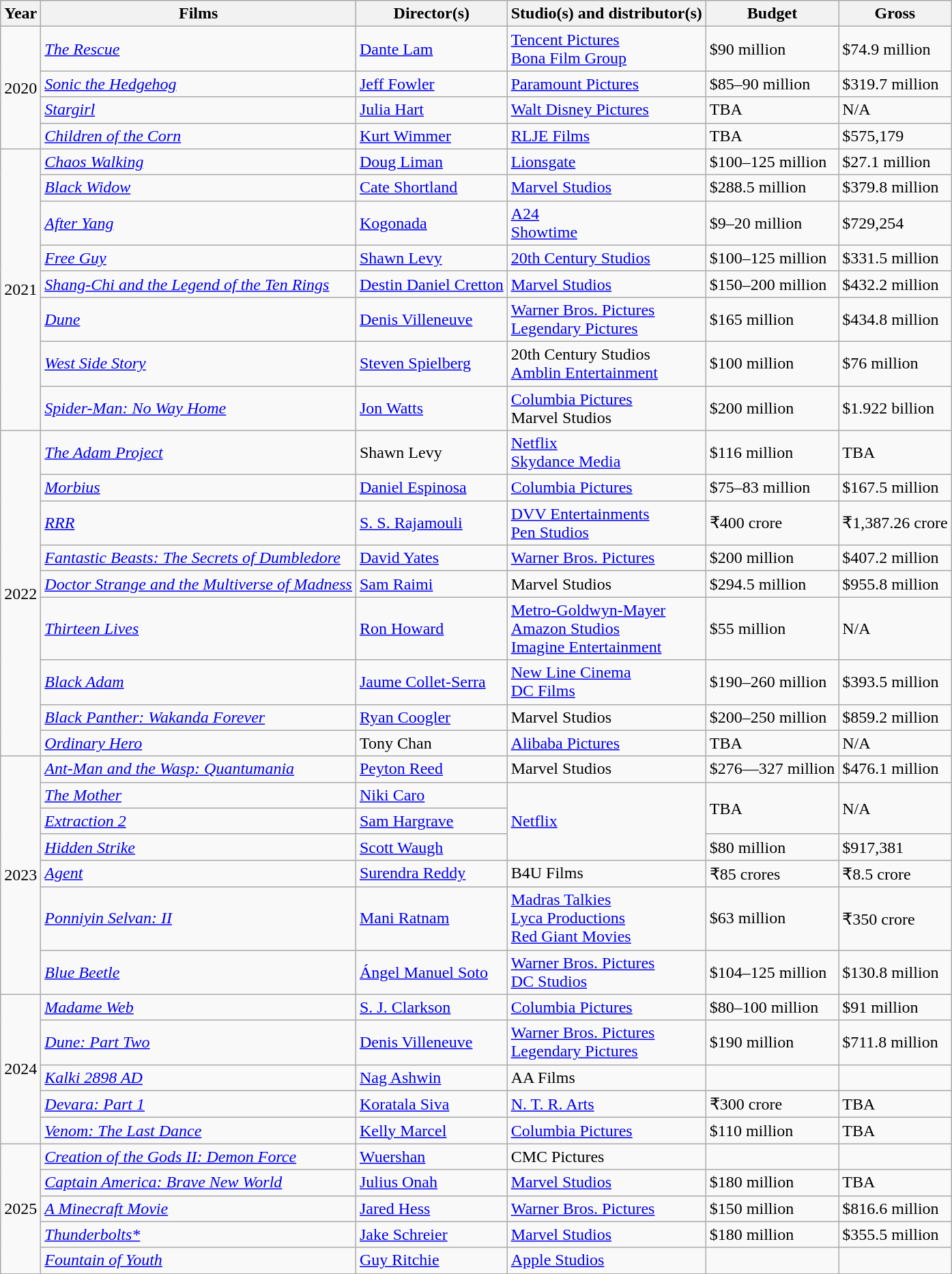<table class="wikitable mw-collapsible">
<tr>
<th>Year</th>
<th>Films</th>
<th>Director(s)</th>
<th>Studio(s) and distributor(s)</th>
<th>Budget</th>
<th>Gross</th>
</tr>
<tr>
<td rowspan="4">2020</td>
<td><a href='#'><em>The Rescue</em></a></td>
<td><a href='#'>Dante Lam</a></td>
<td><a href='#'>Tencent Pictures</a><br><a href='#'>Bona Film Group</a></td>
<td>$90 million</td>
<td>$74.9 million</td>
</tr>
<tr>
<td><a href='#'><em>Sonic the Hedgehog</em></a></td>
<td><a href='#'>Jeff Fowler</a></td>
<td><a href='#'>Paramount Pictures</a></td>
<td>$85–90 million</td>
<td>$319.7 million</td>
</tr>
<tr>
<td><a href='#'><em>Stargirl</em></a></td>
<td><a href='#'>Julia Hart</a></td>
<td><a href='#'>Walt Disney Pictures</a></td>
<td>TBA</td>
<td>N/A</td>
</tr>
<tr>
<td><em><a href='#'>Children of the Corn</a></em></td>
<td><a href='#'>Kurt Wimmer</a></td>
<td><a href='#'>RLJE Films</a></td>
<td>TBA</td>
<td>$575,179</td>
</tr>
<tr>
<td rowspan="8">2021</td>
<td><a href='#'><em>Chaos Walking</em></a></td>
<td><a href='#'>Doug Liman</a></td>
<td><a href='#'>Lionsgate</a></td>
<td>$100–125 million</td>
<td>$27.1 million</td>
</tr>
<tr>
<td><a href='#'><em>Black Widow</em></a></td>
<td><a href='#'>Cate Shortland</a></td>
<td><a href='#'>Marvel Studios</a></td>
<td>$288.5 million</td>
<td>$379.8 million</td>
</tr>
<tr>
<td><em><a href='#'>After Yang</a></em></td>
<td><a href='#'>Kogonada</a></td>
<td><a href='#'>A24</a><br><a href='#'>Showtime</a></td>
<td>$9–20 million</td>
<td>$729,254</td>
</tr>
<tr>
<td><em><a href='#'>Free Guy</a></em></td>
<td><a href='#'>Shawn Levy</a></td>
<td><a href='#'>20th Century Studios</a></td>
<td>$100–125 million</td>
<td>$331.5 million</td>
</tr>
<tr>
<td><em><a href='#'>Shang-Chi and the Legend of the Ten Rings</a></em></td>
<td><a href='#'>Destin Daniel Cretton</a></td>
<td><a href='#'>Marvel Studios</a></td>
<td>$150–200 million</td>
<td>$432.2 million</td>
</tr>
<tr>
<td><a href='#'><em>Dune</em></a></td>
<td><a href='#'>Denis Villeneuve</a></td>
<td><a href='#'>Warner Bros. Pictures</a><br><a href='#'>Legendary Pictures</a></td>
<td>$165 million</td>
<td>$434.8 million</td>
</tr>
<tr>
<td><a href='#'><em>West Side Story</em></a></td>
<td><a href='#'>Steven Spielberg</a></td>
<td>20th Century Studios<br><a href='#'>Amblin Entertainment</a></td>
<td>$100 million</td>
<td>$76 million</td>
</tr>
<tr>
<td><em><a href='#'>Spider-Man: No Way Home</a></em></td>
<td><a href='#'>Jon Watts</a></td>
<td><a href='#'>Columbia Pictures</a><br>Marvel Studios</td>
<td>$200 million</td>
<td>$1.922 billion</td>
</tr>
<tr>
<td rowspan="9">2022</td>
<td><em><a href='#'>The Adam Project</a></em></td>
<td>Shawn Levy</td>
<td><a href='#'>Netflix</a><br><a href='#'>Skydance Media</a></td>
<td>$116 million</td>
<td>TBA</td>
</tr>
<tr>
<td><a href='#'><em>Morbius</em></a></td>
<td><a href='#'>Daniel Espinosa</a></td>
<td><a href='#'>Columbia Pictures</a></td>
<td>$75–83 million</td>
<td>$167.5 million</td>
</tr>
<tr>
<td><em><a href='#'>RRR</a></em></td>
<td><a href='#'>S. S. Rajamouli</a></td>
<td><a href='#'>DVV Entertainments</a><br><a href='#'>Pen Studios</a></td>
<td>₹400 crore</td>
<td>₹1,387.26 crore</td>
</tr>
<tr>
<td><em><a href='#'>Fantastic Beasts: The Secrets of Dumbledore</a></em></td>
<td><a href='#'>David Yates</a></td>
<td><a href='#'>Warner Bros. Pictures</a></td>
<td>$200 million</td>
<td>$407.2 million</td>
</tr>
<tr>
<td><em><a href='#'>Doctor Strange and the Multiverse of Madness</a></em></td>
<td><a href='#'>Sam Raimi</a></td>
<td>Marvel Studios</td>
<td>$294.5 million</td>
<td>$955.8 million</td>
</tr>
<tr>
<td><em><a href='#'>Thirteen Lives</a></em></td>
<td><a href='#'>Ron Howard</a></td>
<td><a href='#'>Metro-Goldwyn-Mayer</a><br><a href='#'>Amazon Studios</a><br><a href='#'>Imagine Entertainment</a></td>
<td>$55 million</td>
<td>N/A</td>
</tr>
<tr>
<td><a href='#'><em>Black Adam</em></a></td>
<td><a href='#'>Jaume Collet-Serra</a></td>
<td><a href='#'>New Line Cinema</a><br><a href='#'>DC Films</a></td>
<td>$190–260 million</td>
<td>$393.5 million</td>
</tr>
<tr>
<td><em><a href='#'>Black Panther: Wakanda Forever</a></em></td>
<td><a href='#'>Ryan Coogler</a></td>
<td>Marvel Studios</td>
<td>$200–250 million</td>
<td>$859.2 million</td>
</tr>
<tr>
<td><em><a href='#'>Ordinary Hero</a></em></td>
<td>Tony Chan</td>
<td><a href='#'>Alibaba Pictures</a></td>
<td>TBA</td>
<td>N/A</td>
</tr>
<tr>
<td rowspan="7">2023</td>
<td><em><a href='#'>Ant-Man and the Wasp: Quantumania</a></em></td>
<td><a href='#'>Peyton Reed</a></td>
<td>Marvel Studios</td>
<td>$276—327 million</td>
<td>$476.1 million</td>
</tr>
<tr>
<td><em><a href='#'>The Mother</a></em></td>
<td><a href='#'>Niki Caro</a></td>
<td rowspan="3"><a href='#'>Netflix</a></td>
<td rowspan="2">TBA</td>
<td rowspan="2">N/A</td>
</tr>
<tr>
<td><em><a href='#'>Extraction 2</a></em></td>
<td><a href='#'>Sam Hargrave</a></td>
</tr>
<tr>
<td><em><a href='#'>Hidden Strike</a></em></td>
<td><a href='#'>Scott Waugh</a></td>
<td>$80 million</td>
<td>$917,381</td>
</tr>
<tr>
<td><a href='#'><em>Agent</em></a></td>
<td><a href='#'>Surendra Reddy</a></td>
<td>B4U Films</td>
<td>₹85 crores</td>
<td>₹8.5 crore</td>
</tr>
<tr>
<td><em><a href='#'>Ponniyin Selvan: II</a></em></td>
<td><a href='#'>Mani Ratnam</a></td>
<td><a href='#'>Madras Talkies</a><br><a href='#'>Lyca Productions</a><br><a href='#'>Red Giant Movies</a></td>
<td>$63 million</td>
<td>₹350 crore</td>
</tr>
<tr>
<td><a href='#'><em>Blue Beetle</em></a></td>
<td><a href='#'>Ángel Manuel Soto</a></td>
<td><a href='#'>Warner Bros. Pictures</a><br><a href='#'>DC Studios</a></td>
<td>$104–125 million</td>
<td>$130.8 million</td>
</tr>
<tr>
<td rowspan="5">2024</td>
<td><em><a href='#'>Madame Web</a></em></td>
<td><a href='#'>S. J. Clarkson</a></td>
<td><a href='#'>Columbia Pictures</a></td>
<td>$80–100 million</td>
<td>$91 million</td>
</tr>
<tr>
<td><em><a href='#'>Dune: Part Two</a></em></td>
<td><a href='#'>Denis Villeneuve</a></td>
<td><a href='#'>Warner Bros. Pictures</a><br><a href='#'>Legendary Pictures</a></td>
<td>$190 million</td>
<td>$711.8 million</td>
</tr>
<tr>
<td><em><a href='#'>Kalki 2898 AD</a></em></td>
<td><a href='#'>Nag Ashwin</a></td>
<td>AA Films</td>
<td></td>
<td></td>
</tr>
<tr>
<td><em><a href='#'>Devara: Part 1</a></em></td>
<td><a href='#'>Koratala Siva</a></td>
<td><a href='#'>N. T. R. Arts</a></td>
<td>₹300 crore</td>
<td>TBA</td>
</tr>
<tr>
<td><em><a href='#'>Venom: The Last Dance</a></em></td>
<td><a href='#'>Kelly Marcel</a></td>
<td><a href='#'>Columbia Pictures</a></td>
<td>$110 million</td>
<td>TBA</td>
</tr>
<tr>
<td rowspan="5">2025</td>
<td><em><a href='#'>Creation of the Gods II: Demon Force</a></em></td>
<td><a href='#'>Wuershan</a></td>
<td>CMC Pictures</td>
<td></td>
<td></td>
</tr>
<tr>
<td><em><a href='#'>Captain America: Brave New World</a></em></td>
<td><a href='#'>Julius Onah</a></td>
<td><a href='#'>Marvel Studios</a></td>
<td>$180 million</td>
<td>TBA</td>
</tr>
<tr>
<td><em><a href='#'>A Minecraft Movie</a></em></td>
<td><a href='#'>Jared Hess</a></td>
<td><a href='#'>Warner Bros. Pictures</a></td>
<td>$150 million</td>
<td>$816.6 million</td>
</tr>
<tr>
<td><em><a href='#'>Thunderbolts*</a></em></td>
<td><a href='#'>Jake Schreier</a></td>
<td><a href='#'>Marvel Studios</a></td>
<td>$180 million</td>
<td>$355.5 million</td>
</tr>
<tr>
<td><em><a href='#'>Fountain of Youth</a></em></td>
<td><a href='#'>Guy Ritchie</a></td>
<td><a href='#'>Apple Studios</a></td>
<td></td>
</tr>
</table>
